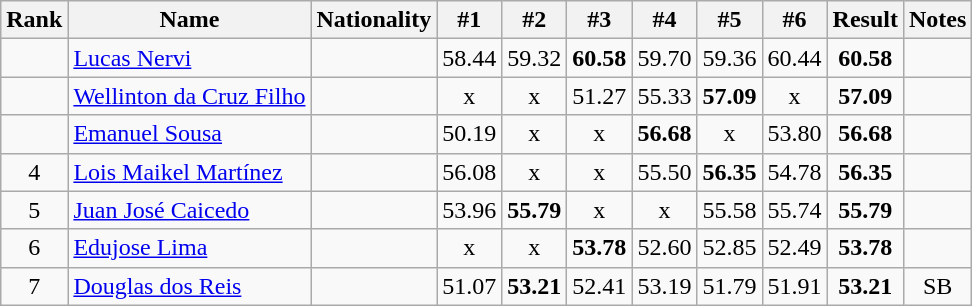<table class="wikitable sortable" style="text-align:center">
<tr>
<th>Rank</th>
<th>Name</th>
<th>Nationality</th>
<th>#1</th>
<th>#2</th>
<th>#3</th>
<th>#4</th>
<th>#5</th>
<th>#6</th>
<th>Result</th>
<th>Notes</th>
</tr>
<tr>
<td></td>
<td align=left><a href='#'>Lucas Nervi</a></td>
<td align=left></td>
<td>58.44</td>
<td>59.32</td>
<td><strong>60.58</strong></td>
<td>59.70</td>
<td>59.36</td>
<td>60.44</td>
<td><strong>60.58</strong></td>
<td></td>
</tr>
<tr>
<td></td>
<td align=left><a href='#'>Wellinton da Cruz Filho</a></td>
<td align=left></td>
<td>x</td>
<td>x</td>
<td>51.27</td>
<td>55.33</td>
<td><strong>57.09</strong></td>
<td>x</td>
<td><strong>57.09</strong></td>
<td></td>
</tr>
<tr>
<td></td>
<td align=left><a href='#'>Emanuel Sousa</a></td>
<td align=left></td>
<td>50.19</td>
<td>x</td>
<td>x</td>
<td><strong>56.68</strong></td>
<td>x</td>
<td>53.80</td>
<td><strong>56.68</strong></td>
<td></td>
</tr>
<tr>
<td>4</td>
<td align=left><a href='#'>Lois Maikel Martínez</a></td>
<td align=left></td>
<td>56.08</td>
<td>x</td>
<td>x</td>
<td>55.50</td>
<td><strong>56.35</strong></td>
<td>54.78</td>
<td><strong>56.35</strong></td>
<td></td>
</tr>
<tr>
<td>5</td>
<td align=left><a href='#'>Juan José Caicedo</a></td>
<td align=left></td>
<td>53.96</td>
<td><strong>55.79</strong></td>
<td>x</td>
<td>x</td>
<td>55.58</td>
<td>55.74</td>
<td><strong>55.79</strong></td>
<td></td>
</tr>
<tr>
<td>6</td>
<td align=left><a href='#'>Edujose Lima</a></td>
<td align=left></td>
<td>x</td>
<td>x</td>
<td><strong>53.78</strong></td>
<td>52.60</td>
<td>52.85</td>
<td>52.49</td>
<td><strong>53.78</strong></td>
<td></td>
</tr>
<tr>
<td>7</td>
<td align=left><a href='#'>Douglas dos Reis</a></td>
<td align=left></td>
<td>51.07</td>
<td><strong>53.21</strong></td>
<td>52.41</td>
<td>53.19</td>
<td>51.79</td>
<td>51.91</td>
<td><strong>53.21</strong></td>
<td>SB</td>
</tr>
</table>
